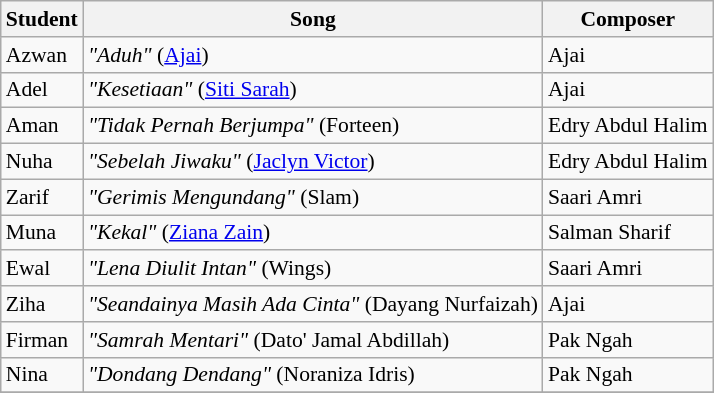<table class="wikitable" style="font-size:90%;">
<tr>
<th>Student</th>
<th>Song</th>
<th>Composer</th>
</tr>
<tr>
<td>Azwan</td>
<td><em>"Aduh"</em> (<a href='#'>Ajai</a>)</td>
<td>Ajai</td>
</tr>
<tr>
<td>Adel</td>
<td><em>"Kesetiaan"</em> (<a href='#'>Siti Sarah</a>)</td>
<td>Ajai</td>
</tr>
<tr>
<td>Aman</td>
<td><em>"Tidak Pernah Berjumpa"</em> (Forteen)</td>
<td>Edry Abdul Halim</td>
</tr>
<tr>
<td>Nuha</td>
<td><em>"Sebelah Jiwaku"</em> (<a href='#'>Jaclyn Victor</a>)</td>
<td>Edry Abdul Halim</td>
</tr>
<tr>
<td>Zarif</td>
<td><em>"Gerimis Mengundang"</em> (Slam)</td>
<td>Saari Amri</td>
</tr>
<tr>
<td>Muna</td>
<td><em>"Kekal"</em> (<a href='#'>Ziana Zain</a>)</td>
<td>Salman Sharif</td>
</tr>
<tr>
<td>Ewal</td>
<td><em>"Lena Diulit Intan"</em> (Wings)</td>
<td>Saari Amri</td>
</tr>
<tr>
<td>Ziha</td>
<td><em>"Seandainya Masih Ada Cinta"</em> (Dayang Nurfaizah)</td>
<td>Ajai</td>
</tr>
<tr>
<td>Firman</td>
<td><em>"Samrah Mentari"</em> (Dato' Jamal Abdillah)</td>
<td>Pak Ngah</td>
</tr>
<tr>
<td>Nina</td>
<td><em>"Dondang Dendang"</em> (Noraniza Idris)</td>
<td>Pak Ngah</td>
</tr>
<tr>
</tr>
</table>
